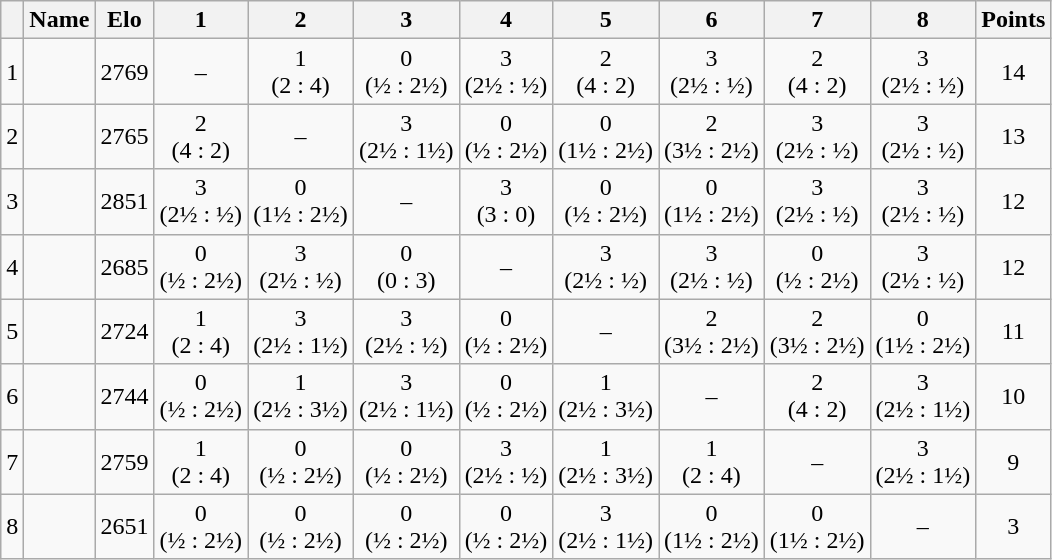<table class='wikitable' style="text-align:center">
<tr>
<th></th>
<th>Name</th>
<th>Elo</th>
<th>1</th>
<th>2</th>
<th>3</th>
<th>4</th>
<th>5</th>
<th>6</th>
<th>7</th>
<th>8</th>
<th>Points</th>
</tr>
<tr>
<td>1</td>
<td style='text-align:left;' data-sort-value='Duda'></td>
<td>2769</td>
<td>–</td>
<td>1<br>(2 : 4)</td>
<td>0<br>(½ : 2½)</td>
<td>3<br>(2½ : ½)</td>
<td>2<br>(4 : 2)</td>
<td>3<br>(2½ : ½)</td>
<td>2<br>(4 : 2)</td>
<td>3<br>(2½ : ½)</td>
<td>14</td>
</tr>
<tr>
<td>2</td>
<td style='text-align:left;' data-sort-value='Lê'></td>
<td>2765</td>
<td>2<br>(4 : 2)</td>
<td>–</td>
<td>3<br>(2½ : 1½)</td>
<td>0<br>(½ : 2½)</td>
<td>0<br>(1½ : 2½)</td>
<td>2<br>(3½ : 2½)</td>
<td>3<br>(2½ : ½)</td>
<td>3<br>(2½ : ½)</td>
<td>13</td>
</tr>
<tr>
<td>3</td>
<td style='text-align:left;' data-sort-value='Carlsen'></td>
<td>2851</td>
<td>3<br>(2½ : ½)</td>
<td>0<br>(1½ : 2½)</td>
<td>–</td>
<td>3<br>(3 : 0)</td>
<td>0<br>(½ : 2½)</td>
<td>0<br>(1½ : 2½)</td>
<td>3<br>(2½ : ½)</td>
<td>3<br>(2½ : ½)</td>
<td>12</td>
</tr>
<tr>
<td>4</td>
<td style='text-align:left;' data-sort-value='Praggnanandhaa'></td>
<td>2685</td>
<td>0<br>(½ : 2½)</td>
<td>3<br>(2½ : ½)</td>
<td>0<br>(0 : 3)</td>
<td>–</td>
<td>3<br>(2½ : ½)</td>
<td>3<br>(2½ : ½)</td>
<td>0<br>(½ : 2½)</td>
<td>3<br>(2½ : ½)</td>
<td>12</td>
</tr>
<tr>
<td>5</td>
<td style='text-align:left;' data-sort-value='Mamedyarov'></td>
<td>2724</td>
<td>1<br>(2 : 4)</td>
<td>3<br>(2½ : 1½)</td>
<td>3<br>(2½ : ½)</td>
<td>0<br>(½ : 2½)</td>
<td>–</td>
<td>2<br>(3½ : 2½)</td>
<td>2<br>(3½ : 2½)</td>
<td>0<br>(1½ : 2½)</td>
<td>11</td>
</tr>
<tr>
<td>6</td>
<td style='text-align:left;' data-sort-value='van Foreest'></td>
<td>2744</td>
<td>0<br>(½ : 2½)</td>
<td>1<br>(2½ : 3½)</td>
<td>3<br>(2½ : 1½)</td>
<td>0<br>(½ : 2½)</td>
<td>1<br>(2½ : 3½)</td>
<td>–</td>
<td>2<br>(4 : 2)</td>
<td>3<br>(2½ : 1½)</td>
<td>10</td>
</tr>
<tr>
<td>7</td>
<td style='text-align:left;' data-sort-value='Giri'></td>
<td>2759</td>
<td>1<br>(2 : 4)</td>
<td>0<br>(½ : 2½)</td>
<td>0<br>(½ : 2½)</td>
<td>3<br>(2½ : ½)</td>
<td>1<br>(2½ : 3½)</td>
<td>1<br>(2 : 4)</td>
<td>–</td>
<td>3<br>(2½ : 1½)</td>
<td>9</td>
</tr>
<tr>
<td>8</td>
<td style='text-align:left;' data-sort-value='Hansen'></td>
<td>2651</td>
<td>0<br>(½ : 2½)</td>
<td>0<br>(½ : 2½)</td>
<td>0<br>(½ : 2½)</td>
<td>0<br>(½ : 2½)</td>
<td>3<br>(2½ : 1½)</td>
<td>0<br>(1½ : 2½)</td>
<td>0<br>(1½ : 2½)</td>
<td>–</td>
<td>3</td>
</tr>
</table>
